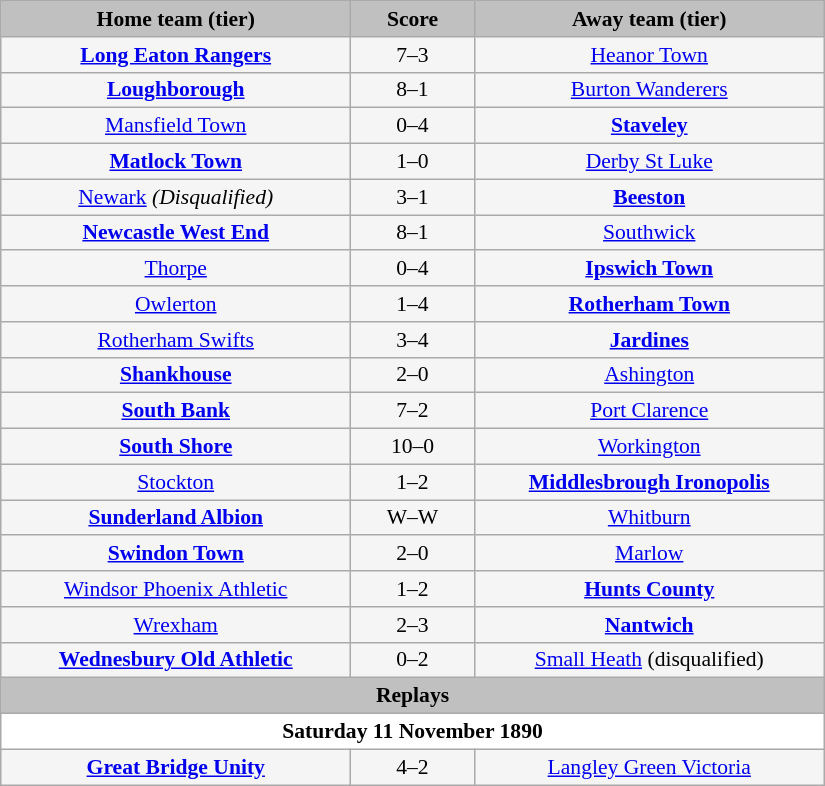<table class="wikitable" style="width: 550px; background:WhiteSmoke; text-align:center; font-size:90%">
<tr>
<td scope="col" style="width: 42.50%; background:silver;"><strong>Home team (tier)</strong></td>
<td scope="col" style="width: 15.00%; background:silver;"><strong>Score</strong></td>
<td scope="col" style="width: 42.50%; background:silver;"><strong>Away team (tier)</strong></td>
</tr>
<tr>
<td><strong><a href='#'>Long Eaton Rangers</a></strong></td>
<td>7–3</td>
<td><a href='#'>Heanor Town</a></td>
</tr>
<tr>
<td><strong><a href='#'>Loughborough</a></strong></td>
<td>8–1</td>
<td><a href='#'>Burton Wanderers</a></td>
</tr>
<tr>
<td><a href='#'>Mansfield Town</a></td>
<td>0–4</td>
<td><strong><a href='#'>Staveley</a></strong></td>
</tr>
<tr>
<td><strong><a href='#'>Matlock Town</a></strong></td>
<td>1–0</td>
<td><a href='#'>Derby St Luke</a></td>
</tr>
<tr>
<td><a href='#'>Newark</a> <em>(Disqualified)</em></td>
<td>3–1</td>
<td><strong><a href='#'>Beeston</a></strong></td>
</tr>
<tr>
<td><strong><a href='#'>Newcastle West End</a></strong></td>
<td>8–1</td>
<td><a href='#'>Southwick</a></td>
</tr>
<tr>
<td><a href='#'>Thorpe</a></td>
<td>0–4</td>
<td><strong><a href='#'>Ipswich Town</a></strong></td>
</tr>
<tr>
<td><a href='#'>Owlerton</a></td>
<td>1–4</td>
<td><strong><a href='#'>Rotherham Town</a></strong></td>
</tr>
<tr>
<td><a href='#'>Rotherham Swifts</a></td>
<td>3–4</td>
<td><strong><a href='#'>Jardines</a></strong></td>
</tr>
<tr>
<td><strong><a href='#'>Shankhouse</a></strong></td>
<td>2–0</td>
<td><a href='#'>Ashington</a></td>
</tr>
<tr>
<td><strong><a href='#'>South Bank</a></strong></td>
<td>7–2</td>
<td><a href='#'>Port Clarence</a></td>
</tr>
<tr>
<td><strong><a href='#'>South Shore</a></strong></td>
<td>10–0</td>
<td><a href='#'>Workington</a></td>
</tr>
<tr>
<td><a href='#'>Stockton</a></td>
<td>1–2</td>
<td><strong><a href='#'>Middlesbrough Ironopolis</a></strong></td>
</tr>
<tr>
<td><strong><a href='#'>Sunderland Albion</a></strong></td>
<td>W–W</td>
<td><a href='#'>Whitburn</a></td>
</tr>
<tr>
<td><strong><a href='#'>Swindon Town</a></strong></td>
<td>2–0</td>
<td><a href='#'>Marlow</a></td>
</tr>
<tr>
<td><a href='#'>Windsor Phoenix Athletic</a></td>
<td>1–2</td>
<td><strong><a href='#'>Hunts County</a></strong></td>
</tr>
<tr>
<td><a href='#'>Wrexham</a></td>
<td>2–3</td>
<td><strong><a href='#'>Nantwich</a></strong></td>
</tr>
<tr>
<td><strong><a href='#'>Wednesbury Old Athletic</a></strong></td>
<td>0–2</td>
<td><a href='#'>Small Heath</a> (disqualified)</td>
</tr>
<tr>
<td colspan="3" style= background:Silver><strong>Replays</strong></td>
</tr>
<tr>
<td colspan="3" style= background:White><strong>Saturday 11 November 1890</strong></td>
</tr>
<tr>
<td><strong><a href='#'>Great Bridge Unity</a></strong></td>
<td>4–2</td>
<td><a href='#'>Langley Green Victoria</a></td>
</tr>
</table>
